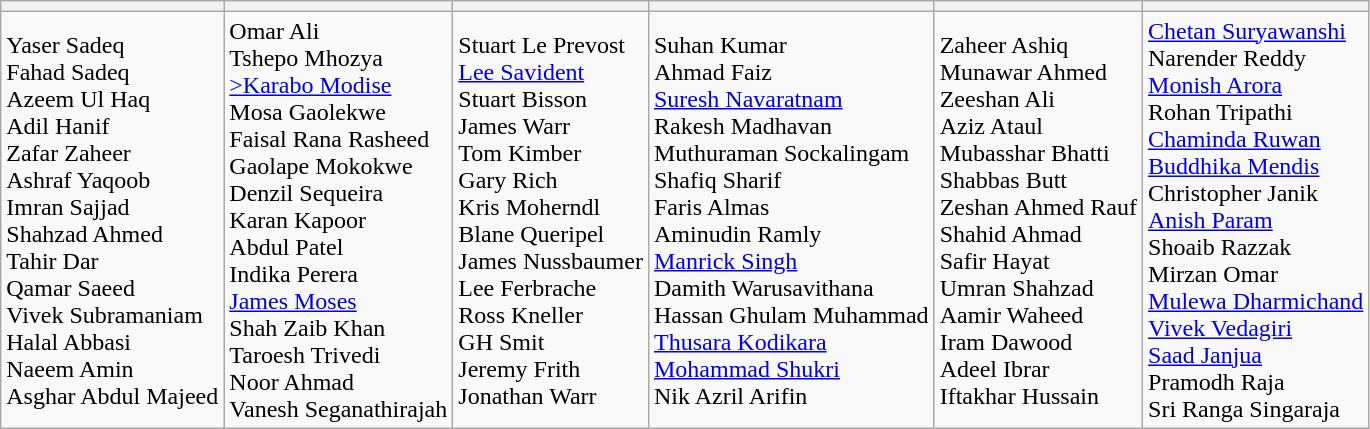<table class=wikitable>
<tr>
<th></th>
<th></th>
<th></th>
<th></th>
<th></th>
<th></th>
</tr>
<tr>
<td>Yaser Sadeq<br>Fahad Sadeq<br>Azeem Ul Haq<br>Adil Hanif<br>Zafar Zaheer<br>Ashraf Yaqoob<br>Imran Sajjad<br>Shahzad Ahmed<br>Tahir Dar<br>Qamar Saeed<br>Vivek Subramaniam<br>Halal Abbasi<br>Naeem Amin<br>Asghar Abdul Majeed</td>
<td>Omar Ali<br>Tshepo Mhozya<br><a href='#'>>Karabo Modise</a><br>Mosa Gaolekwe<br>Faisal Rana Rasheed<br>Gaolape Mokokwe<br>Denzil Sequeira<br>Karan Kapoor<br>Abdul Patel<br>Indika Perera<br><a href='#'>James Moses</a><br>Shah Zaib Khan<br>Taroesh Trivedi<br>Noor Ahmad<br>Vanesh Seganathirajah</td>
<td>Stuart Le Prevost<br><a href='#'>Lee Savident</a><br>Stuart Bisson<br>James Warr<br>Tom Kimber<br>Gary Rich<br>Kris Moherndl<br>Blane Queripel<br>James Nussbaumer<br>Lee Ferbrache<br>Ross Kneller<br>GH Smit<br>Jeremy Frith<br>Jonathan Warr</td>
<td>Suhan Kumar<br>Ahmad Faiz<br><a href='#'>Suresh Navaratnam</a><br>Rakesh Madhavan<br>Muthuraman Sockalingam<br>Shafiq Sharif<br>Faris Almas<br>Aminudin Ramly<br><a href='#'>Manrick Singh</a><br>Damith Warusavithana<br>Hassan Ghulam Muhammad<br><a href='#'>Thusara Kodikara</a><br><a href='#'>Mohammad Shukri</a><br>Nik Azril Arifin</td>
<td>Zaheer Ashiq<br>Munawar Ahmed<br>Zeeshan Ali<br>Aziz Ataul<br>Mubasshar Bhatti<br>Shabbas Butt<br>Zeshan Ahmed Rauf<br>Shahid Ahmad<br>Safir Hayat<br>Umran Shahzad<br>Aamir Waheed<br>Iram Dawood<br>Adeel Ibrar<br>Iftakhar Hussain</td>
<td><a href='#'>Chetan Suryawanshi</a><br>Narender Reddy<br><a href='#'>Monish Arora</a><br>Rohan Tripathi<br><a href='#'>Chaminda Ruwan</a><br><a href='#'>Buddhika Mendis</a><br>Christopher Janik<br><a href='#'>Anish Param</a><br>Shoaib Razzak<br>Mirzan Omar<br><a href='#'>Mulewa Dharmichand</a><br><a href='#'>Vivek Vedagiri</a><br><a href='#'>Saad Janjua</a><br>Pramodh Raja<br>Sri Ranga Singaraja</td>
</tr>
</table>
